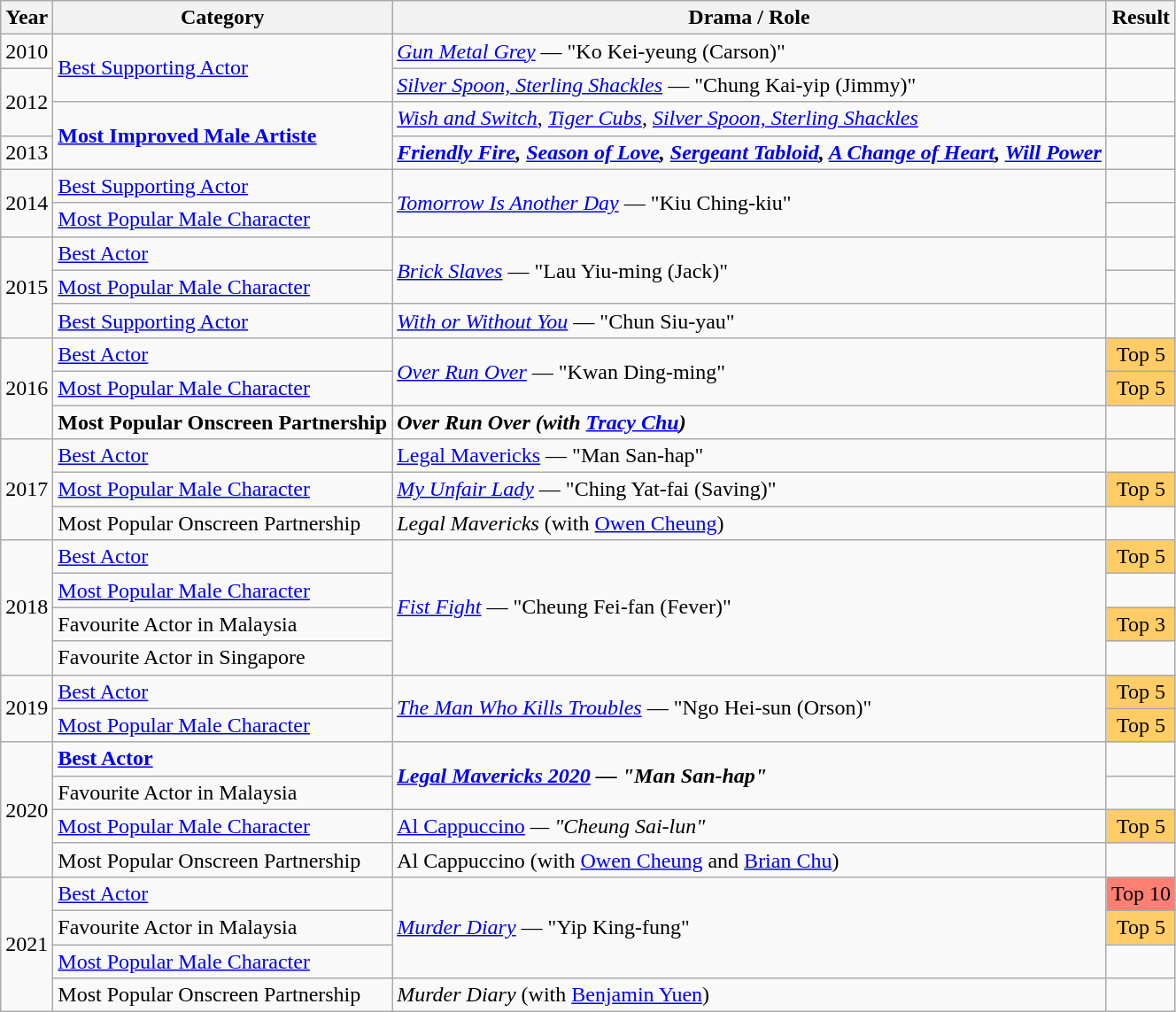<table class="wikitable sortable">
<tr>
<th>Year</th>
<th>Category</th>
<th>Drama / Role</th>
<th>Result</th>
</tr>
<tr>
<td>2010</td>
<td rowspan=2><a href='#'>Best Supporting Actor</a></td>
<td><em><a href='#'>Gun Metal Grey</a></em> — "Ko Kei-yeung (Carson)"</td>
<td></td>
</tr>
<tr>
<td rowspan=2>2012</td>
<td><em><a href='#'>Silver Spoon, Sterling Shackles</a></em> — "Chung Kai-yip (Jimmy)"</td>
<td></td>
</tr>
<tr>
<td rowspan=2><strong> <a href='#'>Most Improved Male Artiste</a> </strong></td>
<td><em><a href='#'>Wish and Switch</a></em>, <em><a href='#'>Tiger Cubs</a></em>, <em><a href='#'>Silver Spoon, Sterling Shackles</a></em></td>
<td></td>
</tr>
<tr>
<td>2013</td>
<td><strong><em><a href='#'>Friendly Fire</a><em>, </em><a href='#'>Season of Love</a><em>, </em><a href='#'>Sergeant Tabloid</a><em>, </em><a href='#'>A Change of Heart</a><em>, </em><a href='#'>Will Power</a></em></strong></td>
<td></td>
</tr>
<tr>
<td rowspan=2>2014</td>
<td><a href='#'>Best Supporting Actor</a></td>
<td rowspan=2><em><a href='#'>Tomorrow Is Another Day</a></em> — "Kiu Ching-kiu"</td>
<td></td>
</tr>
<tr>
<td><a href='#'>Most Popular Male Character</a></td>
<td></td>
</tr>
<tr>
<td rowspan=3>2015</td>
<td><a href='#'>Best Actor</a></td>
<td rowspan=2><em><a href='#'>Brick Slaves</a></em> — "Lau Yiu-ming (Jack)"</td>
<td></td>
</tr>
<tr>
<td><a href='#'>Most Popular Male Character</a></td>
<td></td>
</tr>
<tr>
<td><a href='#'>Best Supporting Actor</a></td>
<td><em><a href='#'>With or Without You</a></em> — "Chun Siu-yau"</td>
<td></td>
</tr>
<tr>
<td rowspan=3>2016</td>
<td><a href='#'>Best Actor</a></td>
<td rowspan=2><em><a href='#'>Over Run Over</a></em> — "Kwan Ding-ming"</td>
<td style="text-align:center; background: #ffcc66;">Top 5</td>
</tr>
<tr>
<td><a href='#'>Most Popular Male Character</a></td>
<td style="text-align:center; background: #ffcc66;">Top 5</td>
</tr>
<tr>
<td><strong> Most Popular Onscreen Partnership </strong></td>
<td><strong><em>Over Run Over<em> (with <a href='#'>Tracy Chu</a>) <strong></td>
<td></td>
</tr>
<tr>
<td rowspan=3>2017</td>
<td></strong> <a href='#'>Best Actor</a> <strong></td>
<td></em></strong><a href='#'>Legal Mavericks</a></em> — "Man San-hap"</strong></td>
<td></td>
</tr>
<tr>
<td><a href='#'>Most Popular Male Character</a></td>
<td><em><a href='#'>My Unfair Lady</a></em> — "Ching Yat-fai (Saving)"</td>
<td style="text-align:center; background: #ffcc66;">Top 5</td>
</tr>
<tr>
<td>Most Popular Onscreen Partnership</td>
<td><em>Legal Mavericks</em> (with <a href='#'>Owen Cheung</a>)</td>
<td></td>
</tr>
<tr>
<td rowspan=4>2018</td>
<td><a href='#'>Best Actor</a></td>
<td rowspan=4><em><a href='#'>Fist Fight</a></em> — "Cheung Fei-fan (Fever)"</td>
<td style="text-align:center; background: #ffcc66;">Top 5</td>
</tr>
<tr>
<td><a href='#'>Most Popular Male Character</a></td>
<td></td>
</tr>
<tr>
<td>Favourite Actor in Malaysia</td>
<td style="text-align:center; background: #ffcc66;">Top 3</td>
</tr>
<tr>
<td>Favourite Actor in Singapore</td>
<td></td>
</tr>
<tr>
<td rowspan=2>2019</td>
<td><a href='#'>Best Actor</a></td>
<td rowspan=2><em><a href='#'>The Man Who Kills Troubles</a></em> — "Ngo Hei-sun (Orson)"</td>
<td style="text-align:center; background: #ffcc66;">Top 5</td>
</tr>
<tr>
<td><a href='#'>Most Popular Male Character</a></td>
<td style="text-align:center; background: #ffcc66;">Top 5</td>
</tr>
<tr>
<td rowspan=4>2020</td>
<td><strong> <a href='#'>Best Actor</a> </strong></td>
<td rowspan=2><strong><em><a href='#'>Legal Mavericks 2020</a><em> — "Man San-hap"<strong></td>
<td></td>
</tr>
<tr>
<td></strong> Favourite Actor in Malaysia <strong></td>
<td></td>
</tr>
<tr>
<td><a href='#'>Most Popular Male Character</a></td>
<td></em><a href='#'>Al Cappuccino</a><em> — "Cheung Sai-lun"</td>
<td style="text-align:center; background: #ffcc66;">Top 5</td>
</tr>
<tr>
<td></strong> Most Popular Onscreen Partnership <strong></td>
<td></em></strong>Al Cappuccino</em> (with <a href='#'>Owen Cheung</a> and <a href='#'>Brian Chu</a>) </strong></td>
<td></td>
</tr>
<tr>
<td rowspan=4>2021</td>
<td><a href='#'>Best Actor</a></td>
<td rowspan=3><em><a href='#'>Murder Diary</a></em> — "Yip King-fung"</td>
<td style="text-align:center; background: #ff8072;">Top 10</td>
</tr>
<tr>
<td>Favourite Actor in Malaysia</td>
<td style="text-align:center; background: #ffcc66;">Top 5</td>
</tr>
<tr>
<td><a href='#'>Most Popular Male Character</a></td>
<td></td>
</tr>
<tr>
<td>Most Popular Onscreen Partnership</td>
<td><em>Murder Diary</em> (with <a href='#'>Benjamin Yuen</a>)</td>
<td></td>
</tr>
</table>
